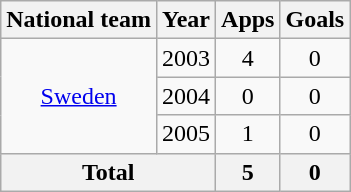<table class="wikitable" style="text-align:center">
<tr>
<th>National team</th>
<th>Year</th>
<th>Apps</th>
<th>Goals</th>
</tr>
<tr>
<td rowspan="3"><a href='#'>Sweden</a></td>
<td>2003</td>
<td>4</td>
<td>0</td>
</tr>
<tr>
<td>2004</td>
<td>0</td>
<td>0</td>
</tr>
<tr>
<td>2005</td>
<td>1</td>
<td>0</td>
</tr>
<tr>
<th colspan="2">Total</th>
<th>5</th>
<th>0</th>
</tr>
</table>
